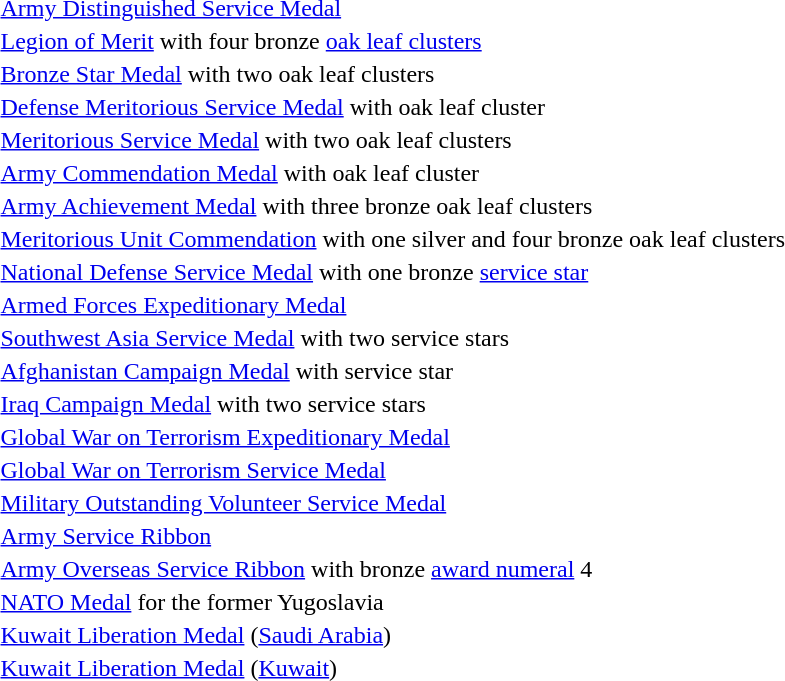<table>
<tr>
<td> <a href='#'>Army Distinguished Service Medal</a></td>
</tr>
<tr>
<td><span></span><span></span><span></span><span></span> <a href='#'>Legion of Merit</a> with four bronze <a href='#'>oak leaf clusters</a></td>
</tr>
<tr>
<td><span></span><span></span> <a href='#'>Bronze Star Medal</a> with two oak leaf clusters</td>
</tr>
<tr>
<td> <a href='#'>Defense Meritorious Service Medal</a> with oak leaf cluster</td>
</tr>
<tr>
<td><span></span><span></span> <a href='#'>Meritorious Service Medal</a> with two oak leaf clusters</td>
</tr>
<tr>
<td> <a href='#'>Army Commendation Medal</a> with oak leaf cluster</td>
</tr>
<tr>
<td><span></span><span></span><span></span> <a href='#'>Army Achievement Medal</a> with three bronze oak leaf clusters</td>
</tr>
<tr>
<td><span></span><span></span><span></span><span></span><span></span> <a href='#'>Meritorious Unit Commendation</a> with one silver and four bronze oak leaf clusters</td>
</tr>
<tr>
<td> <a href='#'>National Defense Service Medal</a> with one bronze <a href='#'>service star</a></td>
</tr>
<tr>
<td> <a href='#'>Armed Forces Expeditionary Medal</a></td>
</tr>
<tr>
<td><span></span><span></span> <a href='#'>Southwest Asia Service Medal</a> with two service stars</td>
</tr>
<tr>
<td> <a href='#'>Afghanistan Campaign Medal</a> with service star</td>
</tr>
<tr>
<td><span></span><span></span> <a href='#'>Iraq Campaign Medal</a> with two service stars</td>
</tr>
<tr>
<td> <a href='#'>Global War on Terrorism Expeditionary Medal</a></td>
</tr>
<tr>
<td> <a href='#'>Global War on Terrorism Service Medal</a></td>
</tr>
<tr>
<td> <a href='#'>Military Outstanding Volunteer Service Medal</a></td>
</tr>
<tr>
<td> <a href='#'>Army Service Ribbon</a></td>
</tr>
<tr>
<td><span></span> <a href='#'>Army Overseas Service Ribbon</a> with bronze <a href='#'>award numeral</a> 4</td>
</tr>
<tr>
<td> <a href='#'>NATO Medal</a> for the former Yugoslavia</td>
</tr>
<tr>
<td> <a href='#'>Kuwait Liberation Medal</a> (<a href='#'>Saudi Arabia</a>)</td>
</tr>
<tr>
<td> <a href='#'>Kuwait Liberation Medal</a> (<a href='#'>Kuwait</a>)</td>
</tr>
</table>
